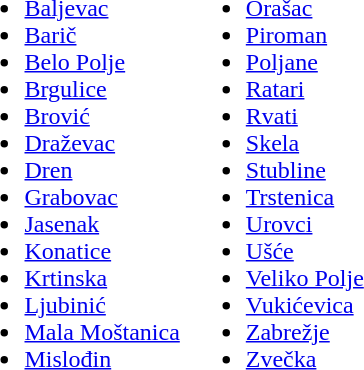<table>
<tr>
<td><br><ul><li><a href='#'>Baljevac</a></li><li><a href='#'>Barič</a></li><li><a href='#'>Belo Polje</a></li><li><a href='#'>Brgulice</a></li><li><a href='#'>Brović</a></li><li><a href='#'>Draževac</a></li><li><a href='#'>Dren</a></li><li><a href='#'>Grabovac</a></li><li><a href='#'>Jasenak</a></li><li><a href='#'>Konatice</a></li><li><a href='#'>Krtinska</a></li><li><a href='#'>Ljubinić</a></li><li><a href='#'>Mala Moštanica</a></li><li><a href='#'>Mislođin</a></li></ul></td>
<td><br><ul><li><a href='#'>Orašac</a></li><li><a href='#'>Piroman</a></li><li><a href='#'>Poljane</a></li><li><a href='#'>Ratari</a></li><li><a href='#'>Rvati</a></li><li><a href='#'>Skela</a></li><li><a href='#'>Stubline</a></li><li><a href='#'>Trstenica</a></li><li><a href='#'>Urovci</a></li><li><a href='#'>Ušće</a></li><li><a href='#'>Veliko Polje</a></li><li><a href='#'>Vukićevica</a></li><li><a href='#'>Zabrežje</a></li><li><a href='#'>Zvečka</a></li></ul></td>
</tr>
</table>
